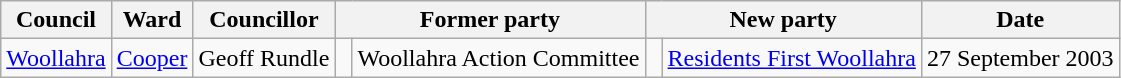<table class="wikitable sortable">
<tr>
<th>Council</th>
<th>Ward</th>
<th>Councillor</th>
<th colspan="2">Former party</th>
<th colspan="2">New party</th>
<th>Date</th>
</tr>
<tr>
<td><a href='#'>Woollahra</a></td>
<td><a href='#'>Cooper</a></td>
<td>Geoff Rundle</td>
<td> </td>
<td>Woollahra Action Committee</td>
<td> </td>
<td><a href='#'>Residents First Woollahra</a></td>
<td>27 September 2003</td>
</tr>
</table>
